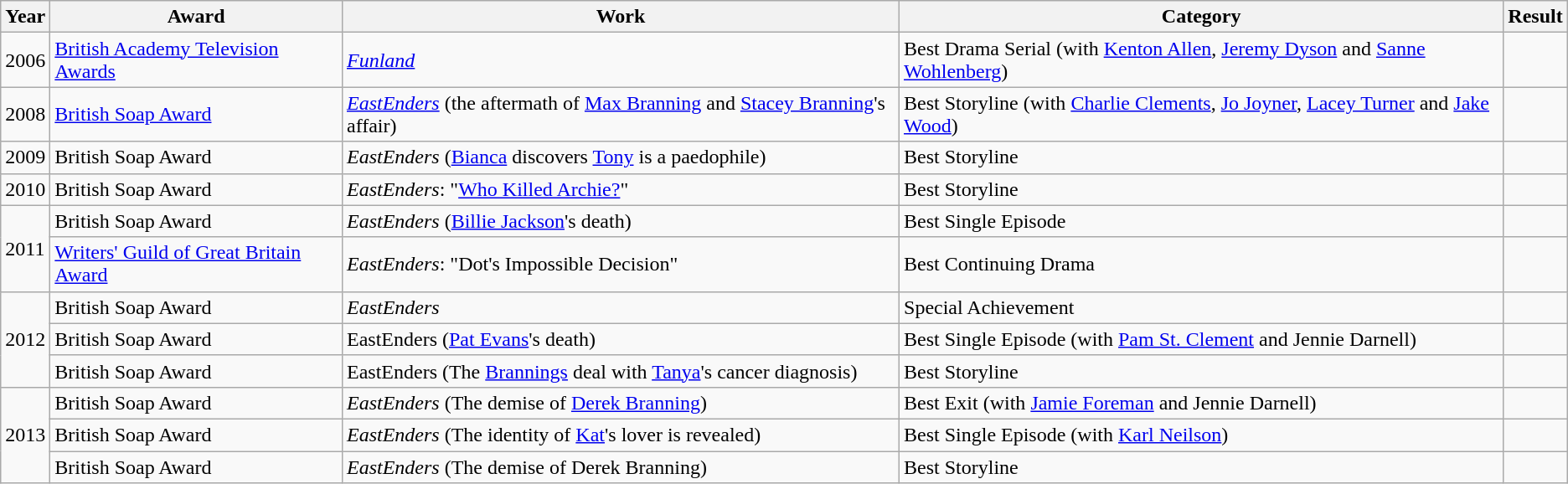<table class="wikitable">
<tr style="text-align:center;">
<th scope="col">Year</th>
<th scope="col">Award</th>
<th scope="col">Work</th>
<th scope="col">Category</th>
<th scope="col">Result</th>
</tr>
<tr>
<td>2006</td>
<td><a href='#'>British Academy Television Awards</a></td>
<td><em><a href='#'>Funland</a></em></td>
<td>Best Drama Serial (with <a href='#'>Kenton Allen</a>, <a href='#'>Jeremy Dyson</a> and <a href='#'>Sanne Wohlenberg</a>)</td>
<td></td>
</tr>
<tr>
<td>2008</td>
<td><a href='#'>British Soap Award</a></td>
<td><em><a href='#'>EastEnders</a></em> (the aftermath of <a href='#'>Max Branning</a> and <a href='#'>Stacey Branning</a>'s affair)</td>
<td>Best Storyline (with <a href='#'>Charlie Clements</a>, <a href='#'>Jo Joyner</a>, <a href='#'>Lacey Turner</a> and <a href='#'>Jake Wood</a>)</td>
<td></td>
</tr>
<tr>
<td>2009</td>
<td>British Soap Award</td>
<td><em>EastEnders</em> (<a href='#'>Bianca</a> discovers <a href='#'>Tony</a> is a paedophile)</td>
<td>Best Storyline</td>
<td></td>
</tr>
<tr>
<td>2010</td>
<td>British Soap Award</td>
<td><em>EastEnders</em>: "<a href='#'>Who Killed Archie?</a>"</td>
<td>Best Storyline</td>
<td></td>
</tr>
<tr>
<td rowspan="2">2011</td>
<td>British Soap Award</td>
<td><em>EastEnders</em> (<a href='#'>Billie Jackson</a>'s death)</td>
<td>Best Single Episode</td>
<td></td>
</tr>
<tr>
<td><a href='#'>Writers' Guild of Great Britain Award</a></td>
<td><em>EastEnders</em>: "Dot's Impossible Decision"</td>
<td>Best Continuing Drama</td>
<td></td>
</tr>
<tr>
<td rowspan="3">2012</td>
<td>British Soap Award</td>
<td><em>EastEnders</em></td>
<td>Special Achievement</td>
<td></td>
</tr>
<tr>
<td>British Soap Award</td>
<td>EastEnders (<a href='#'>Pat Evans</a>'s death)</td>
<td>Best Single Episode (with <a href='#'>Pam St. Clement</a> and Jennie Darnell)</td>
<td></td>
</tr>
<tr>
<td>British Soap Award</td>
<td>EastEnders (The <a href='#'>Brannings</a> deal with <a href='#'>Tanya</a>'s cancer diagnosis)</td>
<td>Best Storyline</td>
<td></td>
</tr>
<tr>
<td rowspan="3">2013</td>
<td>British Soap Award</td>
<td><em>EastEnders</em> (The demise of <a href='#'>Derek Branning</a>)</td>
<td>Best Exit (with <a href='#'>Jamie Foreman</a> and Jennie Darnell)</td>
<td></td>
</tr>
<tr>
<td>British Soap Award</td>
<td><em>EastEnders</em> (The identity of <a href='#'>Kat</a>'s lover is revealed)</td>
<td>Best Single Episode (with <a href='#'>Karl Neilson</a>)</td>
<td></td>
</tr>
<tr>
<td>British Soap Award</td>
<td><em>EastEnders</em> (The demise of Derek Branning)</td>
<td>Best Storyline</td>
<td></td>
</tr>
</table>
